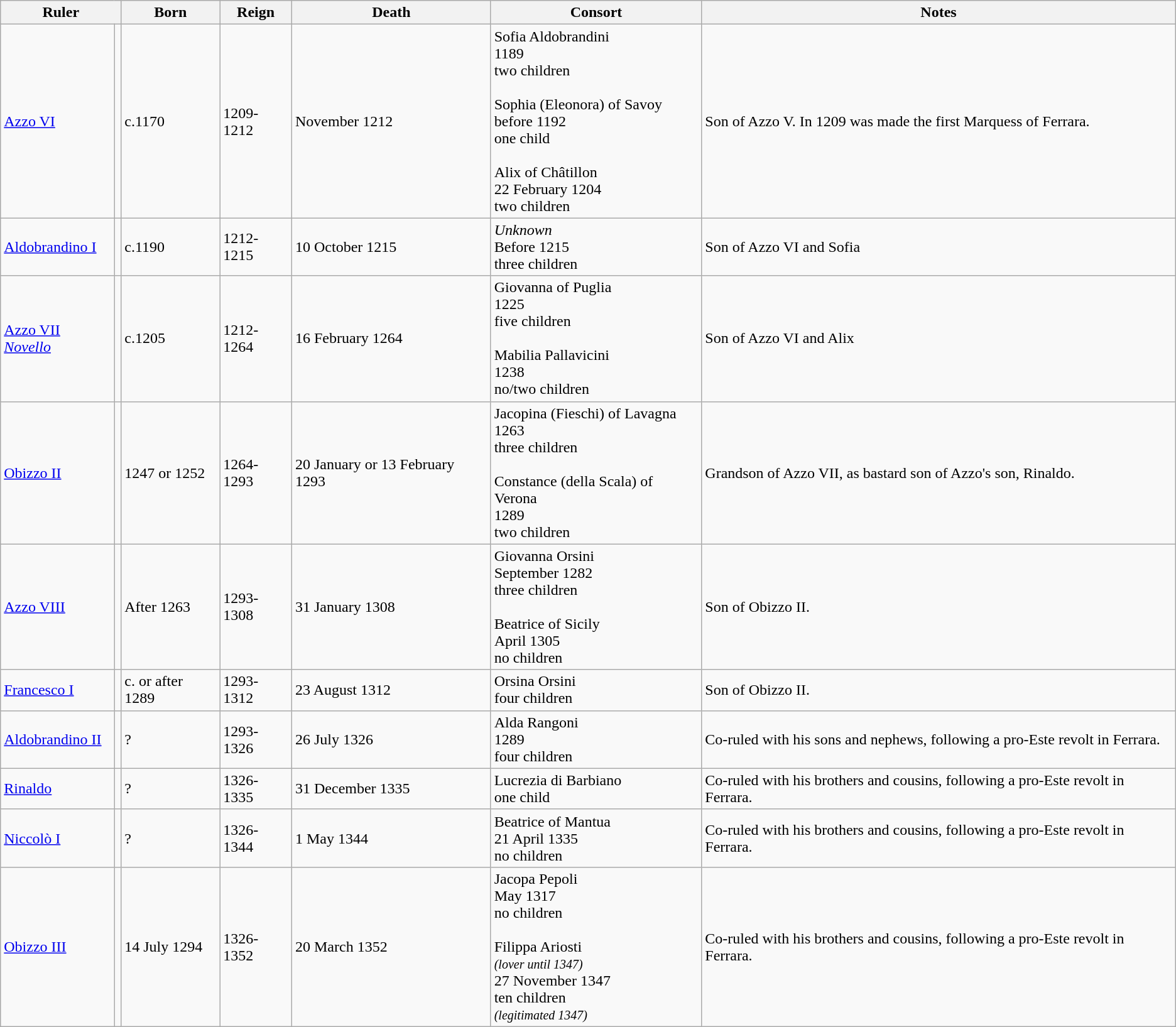<table class="wikitable">
<tr>
<th colspan=2>Ruler</th>
<th>Born</th>
<th>Reign</th>
<th>Death</th>
<th>Consort</th>
<th>Notes</th>
</tr>
<tr>
<td><a href='#'>Azzo VI</a></td>
<td></td>
<td>c.1170</td>
<td>1209-1212</td>
<td>November 1212</td>
<td>Sofia Aldobrandini<br>1189<br>two children<br><br>Sophia (Eleonora) of Savoy<br>before 1192<br>one child<br><br>Alix of Châtillon<br>22 February 1204<br>two children</td>
<td>Son of Azzo V. In 1209 was made the first Marquess of Ferrara.</td>
</tr>
<tr>
<td><a href='#'>Aldobrandino I</a></td>
<td></td>
<td>c.1190</td>
<td>1212-1215</td>
<td>10 October 1215</td>
<td><em>Unknown</em><br>Before 1215<br>three children</td>
<td>Son of Azzo VI and Sofia</td>
</tr>
<tr>
<td><a href='#'>Azzo VII <em>Novello</em></a></td>
<td></td>
<td>c.1205</td>
<td>1212-1264</td>
<td>16 February 1264</td>
<td>Giovanna of Puglia<br>1225<br>five children<br><br>Mabilia Pallavicini<br>1238<br>no/two children</td>
<td>Son of Azzo VI and Alix</td>
</tr>
<tr>
<td><a href='#'>Obizzo II</a></td>
<td></td>
<td>1247 or 1252</td>
<td>1264-1293</td>
<td>20 January or 13 February 1293</td>
<td>Jacopina (Fieschi) of Lavagna<br>1263<br>three children<br><br>Constance (della Scala) of Verona<br>1289<br>two children</td>
<td>Grandson of Azzo VII, as bastard son of Azzo's son, Rinaldo.</td>
</tr>
<tr>
<td><a href='#'>Azzo VIII</a></td>
<td></td>
<td>After 1263</td>
<td>1293-1308</td>
<td>31 January 1308</td>
<td>Giovanna Orsini<br>September 1282<br>three children<br><br>Beatrice of Sicily<br>April 1305<br>no children</td>
<td>Son of Obizzo II.</td>
</tr>
<tr>
<td><a href='#'>Francesco I</a></td>
<td></td>
<td>c. or after 1289</td>
<td>1293-1312</td>
<td>23 August 1312</td>
<td>Orsina Orsini<br>four children</td>
<td>Son of Obizzo II.</td>
</tr>
<tr>
<td><a href='#'>Aldobrandino II</a></td>
<td></td>
<td>?</td>
<td>1293-1326</td>
<td>26 July 1326</td>
<td>Alda Rangoni<br>1289<br>four children</td>
<td>Co-ruled with his sons and nephews, following a pro-Este revolt in Ferrara.</td>
</tr>
<tr>
<td><a href='#'>Rinaldo</a></td>
<td></td>
<td>?</td>
<td>1326-1335</td>
<td>31 December 1335</td>
<td>Lucrezia di Barbiano<br>one child</td>
<td>Co-ruled with his brothers and cousins, following a pro-Este revolt in Ferrara.</td>
</tr>
<tr>
<td><a href='#'>Niccolò I</a></td>
<td></td>
<td>?</td>
<td>1326-1344</td>
<td>1 May 1344</td>
<td>Beatrice of Mantua<br>21 April 1335<br>no children</td>
<td>Co-ruled with his brothers and cousins, following a pro-Este revolt in Ferrara.</td>
</tr>
<tr>
<td><a href='#'>Obizzo III</a></td>
<td></td>
<td>14 July 1294</td>
<td>1326-1352</td>
<td>20 March 1352</td>
<td>Jacopa Pepoli<br>May 1317<br>no children<br><br>Filippa Ariosti<br><small><em>(lover until 1347)</em></small><br>27 November 1347<br>ten children<br><small><em>(legitimated 1347)</em></small></td>
<td>Co-ruled with his brothers and cousins, following a pro-Este revolt in Ferrara.</td>
</tr>
</table>
